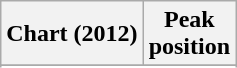<table class="wikitable sortable plainrowheaders" style="text-align:center">
<tr>
<th scope="col">Chart (2012)</th>
<th scope="col">Peak<br>position</th>
</tr>
<tr>
</tr>
<tr>
</tr>
</table>
